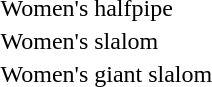<table>
<tr>
<td>Women's halfpipe</td>
<td></td>
<td></td>
<td></td>
</tr>
<tr>
<td>Women's slalom</td>
<td></td>
<td></td>
<td></td>
</tr>
<tr>
<td>Women's giant slalom</td>
<td></td>
<td></td>
<td></td>
</tr>
</table>
